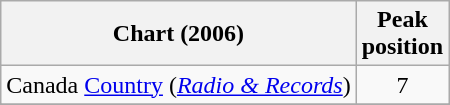<table class="wikitable">
<tr>
<th align="left">Chart (2006)</th>
<th align="center">Peak<br>position</th>
</tr>
<tr>
<td align="left">Canada <a href='#'>Country</a> (<em><a href='#'>Radio & Records</a></em>)</td>
<td align="center">7</td>
</tr>
<tr>
</tr>
<tr>
</tr>
</table>
